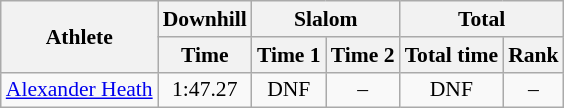<table class="wikitable" style="font-size:90%">
<tr>
<th rowspan="2">Athlete</th>
<th>Downhill</th>
<th colspan="2">Slalom</th>
<th colspan="2">Total</th>
</tr>
<tr>
<th>Time</th>
<th>Time 1</th>
<th>Time 2</th>
<th>Total time</th>
<th>Rank</th>
</tr>
<tr>
<td><a href='#'>Alexander Heath</a></td>
<td align="center">1:47.27</td>
<td align="center">DNF</td>
<td align="center">–</td>
<td align="center">DNF</td>
<td align="center">–</td>
</tr>
</table>
